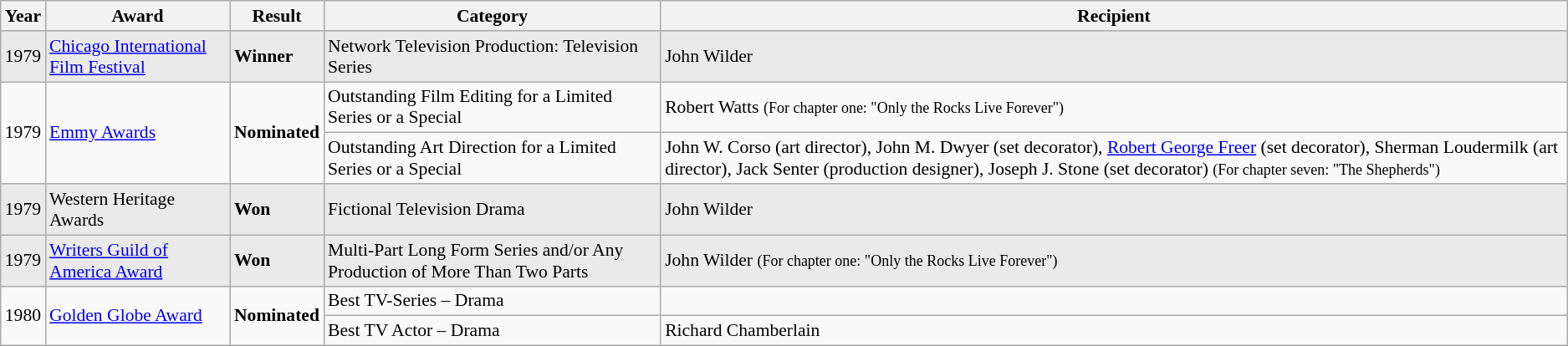<table class="wikitable" style="font-size: 90%;">
<tr>
<th>Year</th>
<th>Award</th>
<th>Result</th>
<th>Category</th>
<th>Recipient</th>
</tr>
<tr style="background-color: #EAEAEA;" |>
<td>1979</td>
<td><a href='#'>Chicago International Film Festival</a></td>
<td><strong>Winner</strong></td>
<td>Network Television Production: Television Series</td>
<td>John Wilder</td>
</tr>
<tr>
<td rowspan=2>1979</td>
<td rowspan=2><a href='#'>Emmy Awards</a></td>
<td rowspan=2><strong>Nominated</strong></td>
<td>Outstanding Film Editing for a Limited Series or a Special</td>
<td>Robert Watts <small>(For chapter one: "Only the Rocks Live Forever")</small></td>
</tr>
<tr>
<td>Outstanding Art Direction for a Limited Series or a Special</td>
<td>John W. Corso (art director), John M. Dwyer (set decorator), <a href='#'>Robert George Freer</a> (set decorator), Sherman Loudermilk (art director), Jack Senter (production designer), Joseph J. Stone (set decorator) <small>(For chapter seven: "The Shepherds")</small></td>
</tr>
<tr style="background-color: #EAEAEA;" |>
<td>1979</td>
<td>Western Heritage Awards</td>
<td><strong>Won</strong></td>
<td>Fictional Television Drama</td>
<td>John Wilder</td>
</tr>
<tr style="background-color: #EAEAEA;" |>
<td>1979</td>
<td><a href='#'>Writers Guild of America Award</a></td>
<td><strong>Won</strong></td>
<td>Multi-Part Long Form Series and/or Any Production of More Than Two Parts</td>
<td>John Wilder <small>(For chapter one: "Only the Rocks Live Forever")</small></td>
</tr>
<tr>
<td rowspan=2>1980</td>
<td rowspan=2><a href='#'>Golden Globe Award</a></td>
<td rowspan=2><strong>Nominated</strong></td>
<td>Best TV-Series – Drama</td>
<td></td>
</tr>
<tr>
<td>Best TV Actor – Drama</td>
<td>Richard Chamberlain</td>
</tr>
</table>
